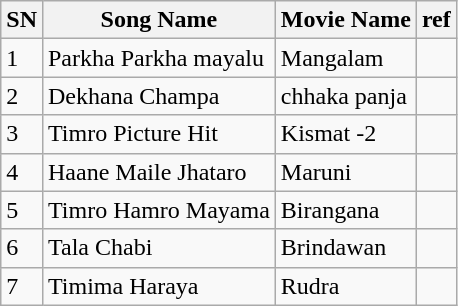<table class="wikitable sortable">
<tr>
<th>SN</th>
<th>Song Name</th>
<th>Movie Name</th>
<th>ref</th>
</tr>
<tr>
<td>1</td>
<td>Parkha Parkha mayalu</td>
<td>Mangalam</td>
<td></td>
</tr>
<tr>
<td>2</td>
<td>Dekhana Champa</td>
<td>chhaka panja</td>
<td></td>
</tr>
<tr>
<td>3</td>
<td>Timro Picture Hit</td>
<td>Kismat -2</td>
<td></td>
</tr>
<tr>
<td>4</td>
<td>Haane Maile Jhataro</td>
<td>Maruni</td>
<td></td>
</tr>
<tr>
<td>5</td>
<td>Timro Hamro Mayama</td>
<td>Birangana</td>
<td></td>
</tr>
<tr>
<td>6</td>
<td>Tala Chabi</td>
<td>Brindawan</td>
<td></td>
</tr>
<tr>
<td>7</td>
<td>Timima Haraya</td>
<td>Rudra</td>
<td></td>
</tr>
</table>
